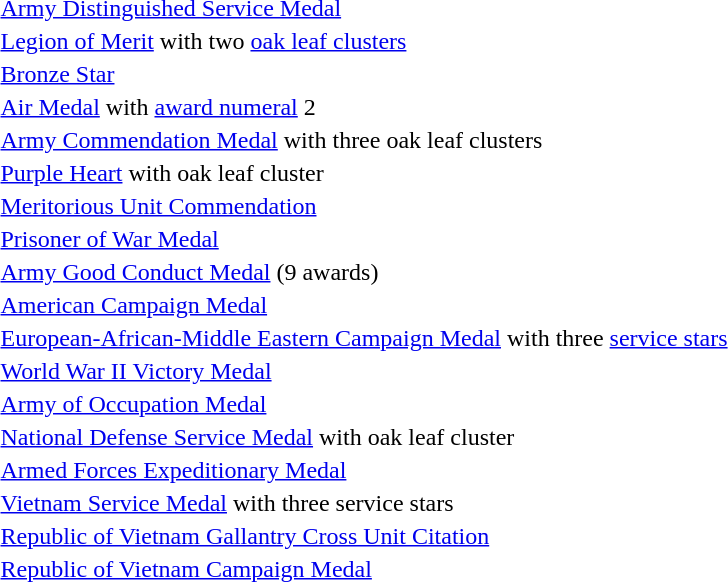<table>
<tr>
<td></td>
<td><a href='#'>Army Distinguished Service Medal</a></td>
</tr>
<tr>
<td></td>
<td><a href='#'>Legion of Merit</a> with two <a href='#'>oak leaf clusters</a></td>
</tr>
<tr>
<td></td>
<td><a href='#'>Bronze Star</a></td>
</tr>
<tr>
<td><span></span></td>
<td><a href='#'>Air Medal</a> with <a href='#'>award numeral</a> 2</td>
</tr>
<tr>
<td></td>
<td><a href='#'>Army Commendation Medal</a> with three oak leaf clusters</td>
</tr>
<tr>
<td></td>
<td><a href='#'>Purple Heart</a> with oak leaf cluster</td>
</tr>
<tr>
<td></td>
<td><a href='#'>Meritorious Unit Commendation</a></td>
</tr>
<tr>
<td></td>
<td><a href='#'>Prisoner of War Medal</a></td>
</tr>
<tr>
<td></td>
<td><a href='#'>Army Good Conduct Medal</a> (9 awards)</td>
</tr>
<tr>
<td></td>
<td><a href='#'>American Campaign Medal</a></td>
</tr>
<tr>
<td></td>
<td><a href='#'>European-African-Middle Eastern Campaign Medal</a> with three <a href='#'>service stars</a></td>
</tr>
<tr>
<td></td>
<td><a href='#'>World War II Victory Medal</a></td>
</tr>
<tr>
<td></td>
<td><a href='#'>Army of Occupation Medal</a></td>
</tr>
<tr>
<td></td>
<td><a href='#'>National Defense Service Medal</a> with oak leaf cluster</td>
</tr>
<tr>
<td></td>
<td><a href='#'>Armed Forces Expeditionary Medal</a></td>
</tr>
<tr>
<td></td>
<td><a href='#'>Vietnam Service Medal</a> with three service stars</td>
</tr>
<tr>
<td></td>
<td><a href='#'>Republic of Vietnam Gallantry Cross Unit Citation</a></td>
</tr>
<tr>
<td></td>
<td><a href='#'>Republic of Vietnam Campaign Medal</a></td>
</tr>
</table>
